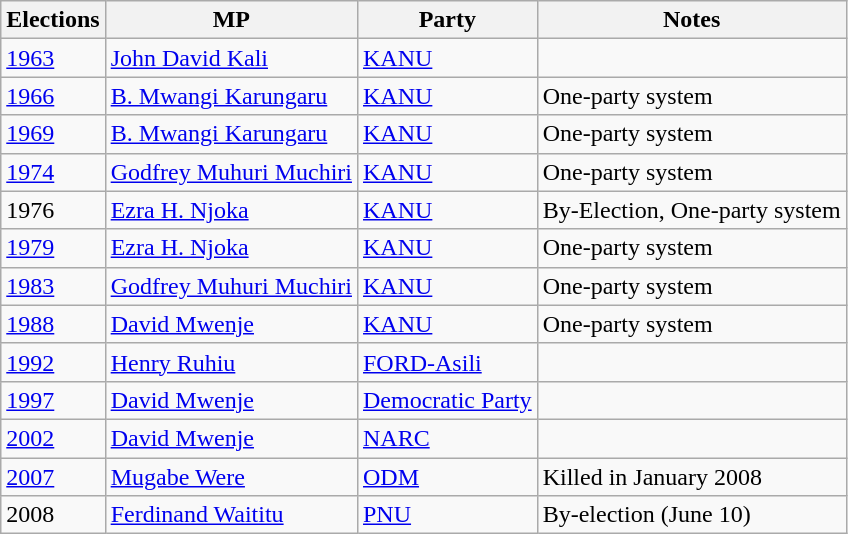<table class="wikitable">
<tr>
<th>Elections</th>
<th>MP </th>
<th>Party</th>
<th>Notes</th>
</tr>
<tr>
<td><a href='#'>1963</a></td>
<td><a href='#'>John David Kali</a></td>
<td><a href='#'>KANU</a></td>
<td></td>
</tr>
<tr>
<td><a href='#'>1966</a></td>
<td><a href='#'>B. Mwangi Karungaru</a></td>
<td><a href='#'>KANU</a></td>
<td>One-party system</td>
</tr>
<tr>
<td><a href='#'>1969</a></td>
<td><a href='#'>B. Mwangi Karungaru</a></td>
<td><a href='#'>KANU</a></td>
<td>One-party system</td>
</tr>
<tr>
<td><a href='#'>1974</a></td>
<td><a href='#'>Godfrey Muhuri Muchiri</a></td>
<td><a href='#'>KANU</a></td>
<td>One-party system</td>
</tr>
<tr>
<td>1976</td>
<td><a href='#'>Ezra H. Njoka</a></td>
<td><a href='#'>KANU</a></td>
<td>By-Election, One-party system</td>
</tr>
<tr>
<td><a href='#'>1979</a></td>
<td><a href='#'>Ezra H. Njoka</a></td>
<td><a href='#'>KANU</a></td>
<td>One-party system</td>
</tr>
<tr>
<td><a href='#'>1983</a></td>
<td><a href='#'>Godfrey Muhuri Muchiri</a></td>
<td><a href='#'>KANU</a></td>
<td>One-party system</td>
</tr>
<tr>
<td><a href='#'>1988</a></td>
<td><a href='#'>David Mwenje</a></td>
<td><a href='#'>KANU</a></td>
<td>One-party system</td>
</tr>
<tr>
<td><a href='#'>1992</a></td>
<td><a href='#'>Henry Ruhiu</a></td>
<td><a href='#'>FORD-Asili</a></td>
<td></td>
</tr>
<tr>
<td><a href='#'>1997</a></td>
<td><a href='#'>David Mwenje</a></td>
<td><a href='#'>Democratic Party</a></td>
<td></td>
</tr>
<tr>
<td><a href='#'>2002</a></td>
<td><a href='#'>David Mwenje</a></td>
<td><a href='#'>NARC</a></td>
<td></td>
</tr>
<tr>
<td><a href='#'>2007</a></td>
<td><a href='#'>Mugabe Were</a></td>
<td><a href='#'>ODM</a></td>
<td>Killed in January 2008</td>
</tr>
<tr>
<td>2008</td>
<td><a href='#'>Ferdinand Waititu</a></td>
<td><a href='#'>PNU</a></td>
<td>By-election (June 10) </td>
</tr>
</table>
